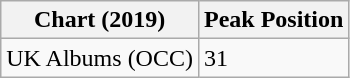<table class="wikitable">
<tr>
<th>Chart (2019)</th>
<th>Peak Position</th>
</tr>
<tr>
<td>UK Albums (OCC)</td>
<td>31</td>
</tr>
</table>
